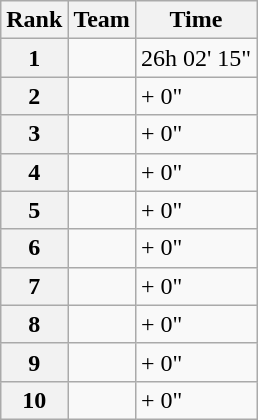<table class="wikitable" margin-bottom:0;">
<tr>
<th scope="col">Rank</th>
<th scope="col">Team</th>
<th scope="col">Time</th>
</tr>
<tr>
<th scope="row">1</th>
<td> </td>
<td>26h 02' 15"</td>
</tr>
<tr>
<th scope="row">2</th>
<td> </td>
<td>+ 0"</td>
</tr>
<tr>
<th scope="row">3</th>
<td> </td>
<td>+ 0"</td>
</tr>
<tr>
<th scope="row">4</th>
<td> </td>
<td>+ 0"</td>
</tr>
<tr>
<th scope="row">5</th>
<td> </td>
<td>+ 0"</td>
</tr>
<tr>
<th scope="row">6</th>
<td> </td>
<td>+ 0"</td>
</tr>
<tr>
<th scope="row">7</th>
<td> </td>
<td>+ 0"</td>
</tr>
<tr>
<th scope="row">8</th>
<td> </td>
<td>+ 0"</td>
</tr>
<tr>
<th scope="row">9</th>
<td> </td>
<td>+ 0"</td>
</tr>
<tr>
<th scope="row">10</th>
<td> </td>
<td>+ 0"</td>
</tr>
</table>
